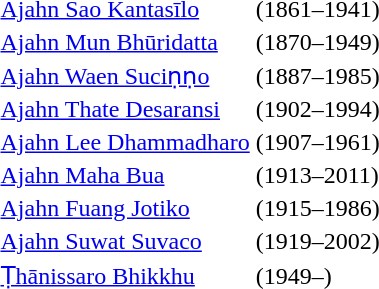<table>
<tr>
<td><a href='#'>Ajahn Sao Kantasīlo</a></td>
<td>(1861–1941)</td>
</tr>
<tr>
<td><a href='#'>Ajahn Mun Bhūridatta</a></td>
<td>(1870–1949)</td>
</tr>
<tr>
<td><a href='#'>Ajahn Waen Suciṇṇo</a></td>
<td>(1887–1985)</td>
</tr>
<tr>
<td><a href='#'>Ajahn Thate Desaransi</a></td>
<td>(1902–1994)</td>
</tr>
<tr>
<td><a href='#'>Ajahn Lee Dhammadharo</a></td>
<td>(1907–1961)</td>
</tr>
<tr>
<td><a href='#'>Ajahn Maha Bua</a></td>
<td>(1913–2011)</td>
</tr>
<tr>
<td><a href='#'>Ajahn Fuang Jotiko</a></td>
<td>(1915–1986)</td>
</tr>
<tr>
<td><a href='#'>Ajahn Suwat Suvaco</a></td>
<td>(1919–2002)</td>
</tr>
<tr>
<td><a href='#'>Ṭhānissaro Bhikkhu</a></td>
<td>(1949–)</td>
</tr>
</table>
